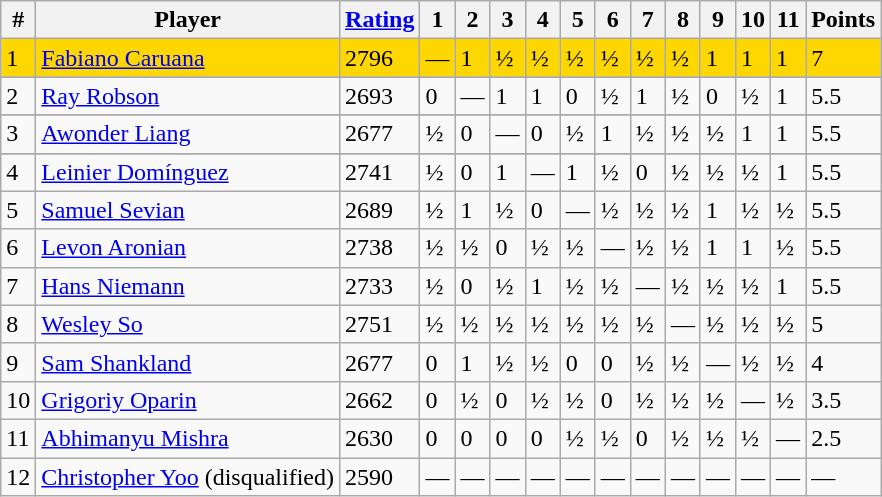<table class="wikitable" style="text-align: left;">
<tr>
<th>#</th>
<th>Player</th>
<th><a href='#'>Rating</a></th>
<th>1</th>
<th>2</th>
<th>3</th>
<th>4</th>
<th>5</th>
<th>6</th>
<th>7</th>
<th>8</th>
<th>9</th>
<th>10</th>
<th>11</th>
<th>Points</th>
</tr>
<tr style="background-color:gold">
<td>1</td>
<td> <a href='#'>Fabiano Caruana</a> </td>
<td>2796</td>
<td>—</td>
<td>1</td>
<td>½</td>
<td>½</td>
<td>½</td>
<td>½</td>
<td>½</td>
<td>½</td>
<td>1</td>
<td>1</td>
<td>1</td>
<td>7</td>
</tr>
<tr>
</tr>
<tr style="background-color:bronze">
<td>2</td>
<td> <a href='#'>Ray Robson</a></td>
<td>2693</td>
<td>0</td>
<td>—</td>
<td>1</td>
<td>1</td>
<td>0</td>
<td>½</td>
<td>1</td>
<td>½</td>
<td>0</td>
<td>½</td>
<td>1</td>
<td>5.5</td>
</tr>
<tr>
</tr>
<tr style="background-color:bronze">
<td>3</td>
<td> <a href='#'>Awonder Liang</a></td>
<td>2677</td>
<td>½</td>
<td>0</td>
<td>—</td>
<td>0</td>
<td>½</td>
<td>1</td>
<td>½</td>
<td>½</td>
<td>½</td>
<td>1</td>
<td>1</td>
<td>5.5</td>
</tr>
<tr>
</tr>
<tr style="background-color:bronze">
<td>4</td>
<td> <a href='#'>Leinier Domínguez</a></td>
<td>2741</td>
<td>½</td>
<td>0</td>
<td>1</td>
<td>—</td>
<td>1</td>
<td>½</td>
<td>0</td>
<td>½</td>
<td>½</td>
<td>½</td>
<td>1</td>
<td>5.5</td>
</tr>
<tr>
<td>5</td>
<td> <a href='#'>Samuel Sevian</a></td>
<td>2689</td>
<td>½</td>
<td>1</td>
<td>½</td>
<td>0</td>
<td>—</td>
<td>½</td>
<td>½</td>
<td>½</td>
<td>1</td>
<td>½</td>
<td>½</td>
<td>5.5</td>
</tr>
<tr>
<td>6</td>
<td> <a href='#'>Levon Aronian</a></td>
<td>2738</td>
<td>½</td>
<td>½</td>
<td>0</td>
<td>½</td>
<td>½</td>
<td>—</td>
<td>½</td>
<td>½</td>
<td>1</td>
<td>1</td>
<td>½</td>
<td>5.5</td>
</tr>
<tr>
<td>7</td>
<td> <a href='#'>Hans Niemann</a></td>
<td>2733</td>
<td>½</td>
<td>0</td>
<td>½</td>
<td>1</td>
<td>½</td>
<td>½</td>
<td>—</td>
<td>½</td>
<td>½</td>
<td>½</td>
<td>1</td>
<td>5.5</td>
</tr>
<tr>
<td>8</td>
<td> <a href='#'>Wesley So</a></td>
<td>2751</td>
<td>½</td>
<td>½</td>
<td>½</td>
<td>½</td>
<td>½</td>
<td>½</td>
<td>½</td>
<td>—</td>
<td>½</td>
<td>½</td>
<td>½</td>
<td>5</td>
</tr>
<tr>
<td>9</td>
<td> <a href='#'>Sam Shankland</a></td>
<td>2677</td>
<td>0</td>
<td>1</td>
<td>½</td>
<td>½</td>
<td>0</td>
<td>0</td>
<td>½</td>
<td>½</td>
<td>—</td>
<td>½</td>
<td>½</td>
<td>4</td>
</tr>
<tr>
<td>10</td>
<td> <a href='#'>Grigoriy Oparin</a></td>
<td>2662</td>
<td>0</td>
<td>½</td>
<td>0</td>
<td>½</td>
<td>½</td>
<td>0</td>
<td>½</td>
<td>½</td>
<td>½</td>
<td>—</td>
<td>½</td>
<td>3.5</td>
</tr>
<tr>
<td>11</td>
<td> <a href='#'>Abhimanyu Mishra</a></td>
<td>2630</td>
<td>0</td>
<td>0</td>
<td>0</td>
<td>0</td>
<td>½</td>
<td>½</td>
<td>0</td>
<td>½</td>
<td>½</td>
<td>½</td>
<td>—</td>
<td>2.5</td>
</tr>
<tr>
<td>12</td>
<td> <a href='#'>Christopher Yoo</a> (disqualified)</td>
<td>2590</td>
<td>—</td>
<td>—</td>
<td>—</td>
<td>—</td>
<td>—</td>
<td>—</td>
<td>—</td>
<td>—</td>
<td>—</td>
<td>—</td>
<td>—</td>
<td>—</td>
</tr>
</table>
